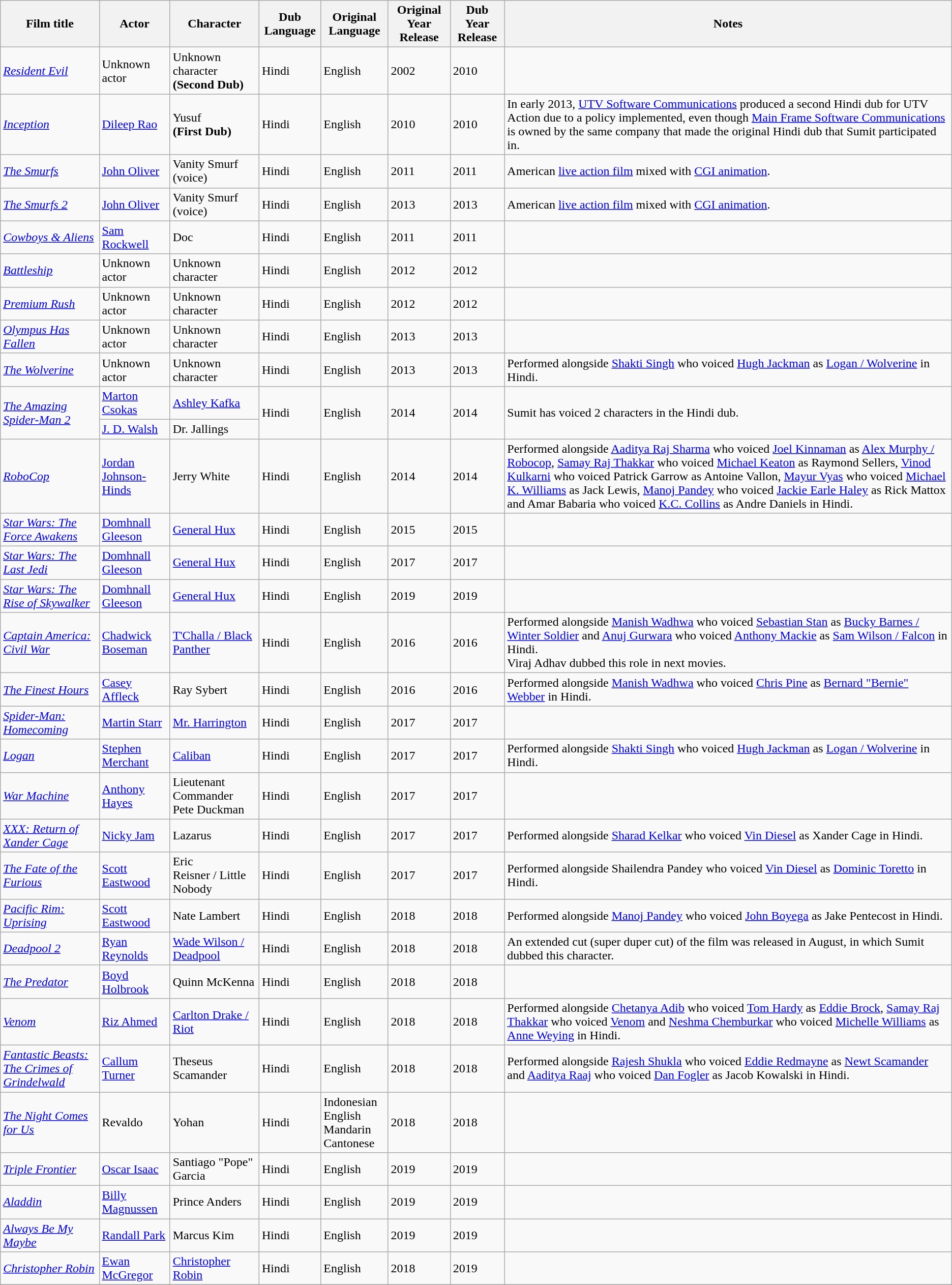<table class="wikitable">
<tr>
<th>Film title</th>
<th>Actor</th>
<th>Character</th>
<th>Dub Language</th>
<th>Original Language</th>
<th>Original Year Release</th>
<th>Dub Year Release</th>
<th>Notes</th>
</tr>
<tr>
<td><a href='#'><em>Resident Evil</em></a></td>
<td>Unknown actor</td>
<td>Unknown character<br><strong>(Second Dub)</strong></td>
<td>Hindi</td>
<td>English</td>
<td>2002</td>
<td>2010</td>
<td></td>
</tr>
<tr>
<td><em><a href='#'>Inception</a></em></td>
<td><a href='#'>Dileep Rao</a></td>
<td>Yusuf <br> <strong>(First Dub)</strong></td>
<td>Hindi</td>
<td>English</td>
<td>2010</td>
<td>2010</td>
<td>In early 2013, <a href='#'>UTV Software Communications</a> produced a second Hindi dub for UTV Action due to a policy implemented, even though <a href='#'>Main Frame Software Communications</a> is owned by the same company that made the original Hindi dub that Sumit participated in.</td>
</tr>
<tr>
<td><a href='#'><em>The Smurfs</em></a></td>
<td><a href='#'>John Oliver</a></td>
<td>Vanity Smurf (voice)</td>
<td>Hindi</td>
<td>English</td>
<td>2011</td>
<td>2011</td>
<td>American <a href='#'>live action film</a> mixed with <a href='#'>CGI animation</a>.</td>
</tr>
<tr>
<td><em><a href='#'>The Smurfs 2</a></em></td>
<td><a href='#'>John Oliver</a></td>
<td>Vanity Smurf (voice)</td>
<td>Hindi</td>
<td>English</td>
<td>2013</td>
<td>2013</td>
<td>American <a href='#'>live action film</a> mixed with <a href='#'>CGI animation</a>.</td>
</tr>
<tr>
<td><em><a href='#'>Cowboys & Aliens</a></em></td>
<td><a href='#'>Sam Rockwell</a></td>
<td>Doc</td>
<td>Hindi</td>
<td>English</td>
<td>2011</td>
<td>2011</td>
<td></td>
</tr>
<tr>
<td><a href='#'><em>Battleship</em></a></td>
<td>Unknown actor</td>
<td>Unknown character</td>
<td>Hindi</td>
<td>English</td>
<td>2012</td>
<td>2012</td>
<td></td>
</tr>
<tr>
<td><em><a href='#'>Premium Rush</a></em></td>
<td>Unknown actor</td>
<td>Unknown character</td>
<td>Hindi</td>
<td>English</td>
<td>2012</td>
<td>2012</td>
<td></td>
</tr>
<tr>
<td><em><a href='#'>Olympus Has Fallen</a></em></td>
<td>Unknown actor</td>
<td>Unknown character</td>
<td>Hindi</td>
<td>English</td>
<td>2013</td>
<td>2013</td>
<td></td>
</tr>
<tr>
<td><a href='#'><em>The Wolverine</em></a></td>
<td>Unknown actor</td>
<td>Unknown character</td>
<td>Hindi</td>
<td>English</td>
<td>2013</td>
<td>2013</td>
<td>Performed alongside <a href='#'>Shakti Singh</a> who voiced <a href='#'>Hugh Jackman</a> as <a href='#'>Logan / Wolverine</a> in Hindi.</td>
</tr>
<tr>
<td rowspan="2" style="text-align:centre"><em><a href='#'>The Amazing Spider-Man 2</a></em></td>
<td><a href='#'>Marton Csokas</a></td>
<td><a href='#'>Ashley Kafka</a></td>
<td rowspan="2" style="text-align:centre">Hindi</td>
<td rowspan="2" style="text-align:centre">English</td>
<td rowspan="2" style="text-align:centre">2014</td>
<td rowspan="2" style="text-align:centre">2014</td>
<td rowspan="2" style="text-align:centre">Sumit has voiced 2 characters in the Hindi dub.</td>
</tr>
<tr>
<td><a href='#'>J. D. Walsh</a></td>
<td>Dr. Jallings</td>
</tr>
<tr>
<td><a href='#'><em>RoboCop</em></a></td>
<td><a href='#'>Jordan Johnson-Hinds</a></td>
<td>Jerry White</td>
<td>Hindi</td>
<td>English</td>
<td>2014</td>
<td>2014</td>
<td>Performed alongside <a href='#'>Aaditya Raj Sharma</a> who voiced <a href='#'>Joel Kinnaman</a> as <a href='#'>Alex Murphy / Robocop</a>, <a href='#'>Samay Raj Thakkar</a> who voiced <a href='#'>Michael Keaton</a> as Raymond Sellers, <a href='#'>Vinod Kulkarni</a> who voiced Patrick Garrow as Antoine Vallon, <a href='#'>Mayur Vyas</a> who voiced <a href='#'>Michael K. Williams</a> as Jack Lewis, <a href='#'>Manoj Pandey</a> who voiced <a href='#'>Jackie Earle Haley</a> as Rick Mattox and Amar Babaria who voiced <a href='#'>K.C. Collins</a> as Andre Daniels in Hindi.</td>
</tr>
<tr>
<td><em><a href='#'>Star Wars: The Force Awakens</a></em></td>
<td><a href='#'>Domhnall Gleeson</a></td>
<td><a href='#'>General Hux</a></td>
<td>Hindi</td>
<td>English</td>
<td>2015</td>
<td>2015</td>
<td></td>
</tr>
<tr>
<td><em><a href='#'>Star Wars: The Last Jedi</a></em></td>
<td><a href='#'>Domhnall Gleeson</a></td>
<td><a href='#'>General Hux</a></td>
<td>Hindi</td>
<td>English</td>
<td>2017</td>
<td>2017</td>
<td></td>
</tr>
<tr>
<td><em><a href='#'>Star Wars: The Rise of Skywalker</a></em></td>
<td><a href='#'>Domhnall Gleeson</a></td>
<td><a href='#'>General Hux</a></td>
<td>Hindi</td>
<td>English</td>
<td>2019</td>
<td>2019</td>
<td></td>
</tr>
<tr>
<td><em><a href='#'>Captain America: Civil War</a></em></td>
<td><a href='#'>Chadwick Boseman</a></td>
<td><a href='#'>T'Challa / Black Panther</a></td>
<td>Hindi</td>
<td>English</td>
<td>2016</td>
<td>2016</td>
<td>Performed alongside <a href='#'>Manish Wadhwa</a> who voiced <a href='#'>Sebastian Stan</a> as <a href='#'>Bucky Barnes / Winter Soldier</a> and <a href='#'>Anuj Gurwara</a> who voiced <a href='#'>Anthony Mackie</a> as <a href='#'>Sam Wilson / Falcon</a> in Hindi.<br> Viraj Adhav dubbed this role in next movies.</td>
</tr>
<tr>
<td><a href='#'><em>The Finest Hours</em></a></td>
<td><a href='#'>Casey Affleck</a></td>
<td>Ray Sybert</td>
<td>Hindi</td>
<td>English</td>
<td>2016</td>
<td>2016</td>
<td>Performed alongside <a href='#'>Manish Wadhwa</a> who voiced <a href='#'>Chris Pine</a> as <a href='#'>Bernard "Bernie" Webber</a> in Hindi.</td>
</tr>
<tr>
<td><em><a href='#'>Spider-Man: Homecoming</a></em></td>
<td><a href='#'>Martin Starr</a></td>
<td><a href='#'>Mr. Harrington</a></td>
<td>Hindi</td>
<td>English</td>
<td>2017</td>
<td>2017</td>
<td></td>
</tr>
<tr>
<td><a href='#'><em>Logan</em></a></td>
<td><a href='#'>Stephen Merchant</a></td>
<td><a href='#'>Caliban</a></td>
<td>Hindi</td>
<td>English</td>
<td>2017</td>
<td>2017</td>
<td>Performed alongside <a href='#'>Shakti Singh</a> who voiced <a href='#'>Hugh Jackman</a> as <a href='#'>Logan / Wolverine</a> in Hindi.</td>
</tr>
<tr>
<td><a href='#'><em>War Machine</em></a></td>
<td><a href='#'>Anthony Hayes</a></td>
<td>Lieutenant Commander Pete Duckman</td>
<td>Hindi</td>
<td>English</td>
<td>2017</td>
<td>2017</td>
<td></td>
</tr>
<tr>
<td><em><a href='#'>XXX: Return of Xander Cage</a></em></td>
<td><a href='#'>Nicky Jam</a></td>
<td>Lazarus</td>
<td>Hindi</td>
<td>English</td>
<td>2017</td>
<td>2017</td>
<td>Performed alongside <a href='#'>Sharad Kelkar</a> who voiced <a href='#'>Vin Diesel</a> as Xander Cage in Hindi.</td>
</tr>
<tr>
<td><em><a href='#'>The Fate of the Furious</a></em></td>
<td><a href='#'>Scott Eastwood</a></td>
<td>Eric <br>Reisner / Little Nobody</td>
<td>Hindi</td>
<td>English</td>
<td>2017</td>
<td>2017</td>
<td>Performed alongside Shailendra Pandey who voiced <a href='#'>Vin Diesel</a> as <a href='#'>Dominic Toretto</a> in Hindi.</td>
</tr>
<tr>
<td><em><a href='#'>Pacific Rim: Uprising</a></em></td>
<td><a href='#'>Scott Eastwood</a></td>
<td>Nate Lambert</td>
<td>Hindi</td>
<td>English</td>
<td>2018</td>
<td>2018</td>
<td>Performed alongside <a href='#'>Manoj Pandey</a> who voiced <a href='#'>John Boyega</a> as Jake Pentecost in Hindi.</td>
</tr>
<tr>
<td><em><a href='#'>Deadpool 2</a></em></td>
<td><a href='#'>Ryan Reynolds</a></td>
<td><a href='#'>Wade Wilson / Deadpool</a></td>
<td>Hindi</td>
<td>English</td>
<td>2018</td>
<td>2018</td>
<td>An extended cut (super duper cut) of the film was released in August, in which Sumit dubbed this character.</td>
</tr>
<tr>
<td><a href='#'><em>The Predator</em></a></td>
<td><a href='#'>Boyd Holbrook</a></td>
<td>Quinn McKenna</td>
<td>Hindi</td>
<td>English</td>
<td>2018</td>
<td>2018</td>
<td></td>
</tr>
<tr>
<td><a href='#'><em>Venom</em></a></td>
<td><a href='#'>Riz Ahmed</a></td>
<td><a href='#'>Carlton Drake / <br>Riot</a></td>
<td>Hindi</td>
<td>English</td>
<td>2018</td>
<td>2018</td>
<td>Performed alongside <a href='#'>Chetanya Adib</a> who voiced <a href='#'>Tom Hardy</a> as <a href='#'>Eddie Brock</a>, <a href='#'>Samay Raj Thakkar</a> who voiced <a href='#'>Venom</a> and <a href='#'>Neshma Chemburkar</a> who voiced <a href='#'>Michelle Williams</a> as <a href='#'>Anne Weying</a> in Hindi.</td>
</tr>
<tr>
<td><em><a href='#'>Fantastic Beasts: The Crimes of Grindelwald</a></em></td>
<td><a href='#'>Callum Turner</a></td>
<td>Theseus Scamander</td>
<td>Hindi</td>
<td>English</td>
<td>2018</td>
<td>2018</td>
<td>Performed alongside <a href='#'>Rajesh Shukla</a> who voiced <a href='#'>Eddie Redmayne</a> as <a href='#'>Newt Scamander</a> and <a href='#'>Aaditya Raaj</a> who voiced <a href='#'>Dan Fogler</a> as Jacob Kowalski in Hindi.</td>
</tr>
<tr>
<td><em><a href='#'>The Night Comes for Us</a></em></td>
<td>Revaldo</td>
<td>Yohan</td>
<td>Hindi</td>
<td>Indonesian<br>English<br>Mandarin<br>Cantonese</td>
<td>2018</td>
<td>2018</td>
<td></td>
</tr>
<tr>
<td><a href='#'><em>Triple Frontier</em></a></td>
<td><a href='#'>Oscar Isaac</a></td>
<td>Santiago "Pope" Garcia</td>
<td>Hindi</td>
<td>English</td>
<td>2019</td>
<td>2019</td>
<td></td>
</tr>
<tr>
<td><a href='#'><em>Aladdin</em></a></td>
<td><a href='#'>Billy Magnussen</a></td>
<td>Prince Anders</td>
<td>Hindi</td>
<td>English</td>
<td>2019</td>
<td>2019</td>
<td></td>
</tr>
<tr>
<td><a href='#'><em>Always Be My Maybe</em></a></td>
<td><a href='#'>Randall Park</a></td>
<td>Marcus Kim</td>
<td>Hindi</td>
<td>English</td>
<td>2019</td>
<td>2019</td>
<td></td>
</tr>
<tr>
<td><a href='#'><em>Christopher Robin</em></a></td>
<td><a href='#'>Ewan McGregor</a></td>
<td><a href='#'>Christopher Robin</a></td>
<td>Hindi</td>
<td>English</td>
<td>2018</td>
<td>2019</td>
<td></td>
</tr>
<tr>
</tr>
</table>
